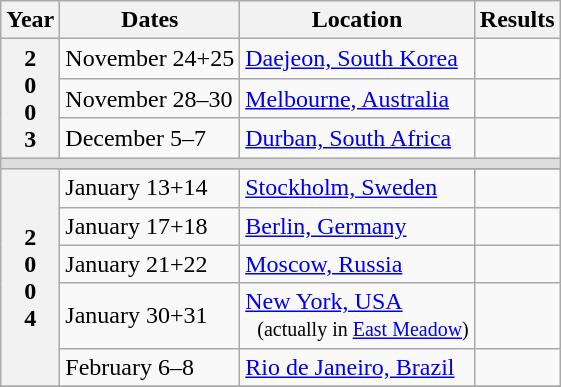<table class=wikitable>
<tr>
<th>Year</th>
<th>Dates</th>
<th>Location</th>
<th>Results</th>
</tr>
<tr>
<th rowspan=3>2<br>0<br>0<br>3</th>
<td>November 24+25</td>
<td> <a href='#'>Daejeon, South Korea</a></td>
<td></td>
</tr>
<tr>
<td>November 28–30</td>
<td> <a href='#'>Melbourne, Australia</a></td>
<td></td>
</tr>
<tr>
<td>December 5–7</td>
<td> <a href='#'>Durban, South Africa</a></td>
<td></td>
</tr>
<tr bgcolor=#DDDDDD>
<td colspan=4></td>
</tr>
<tr>
<th rowspan=6>2<br>0<br>0<br>4</th>
</tr>
<tr>
<td>January 13+14</td>
<td> <a href='#'>Stockholm, Sweden</a></td>
<td></td>
</tr>
<tr>
<td>January 17+18</td>
<td> <a href='#'>Berlin, Germany</a></td>
<td></td>
</tr>
<tr>
<td>January 21+22</td>
<td> <a href='#'>Moscow, Russia</a></td>
<td></td>
</tr>
<tr>
<td>January 30+31</td>
<td> <a href='#'>New York, USA</a> <br>   <small>(actually in <a href='#'>East Meadow</a>)</small></td>
<td></td>
</tr>
<tr>
<td>February 6–8</td>
<td> <a href='#'>Rio de Janeiro, Brazil</a></td>
<td></td>
</tr>
<tr>
</tr>
</table>
